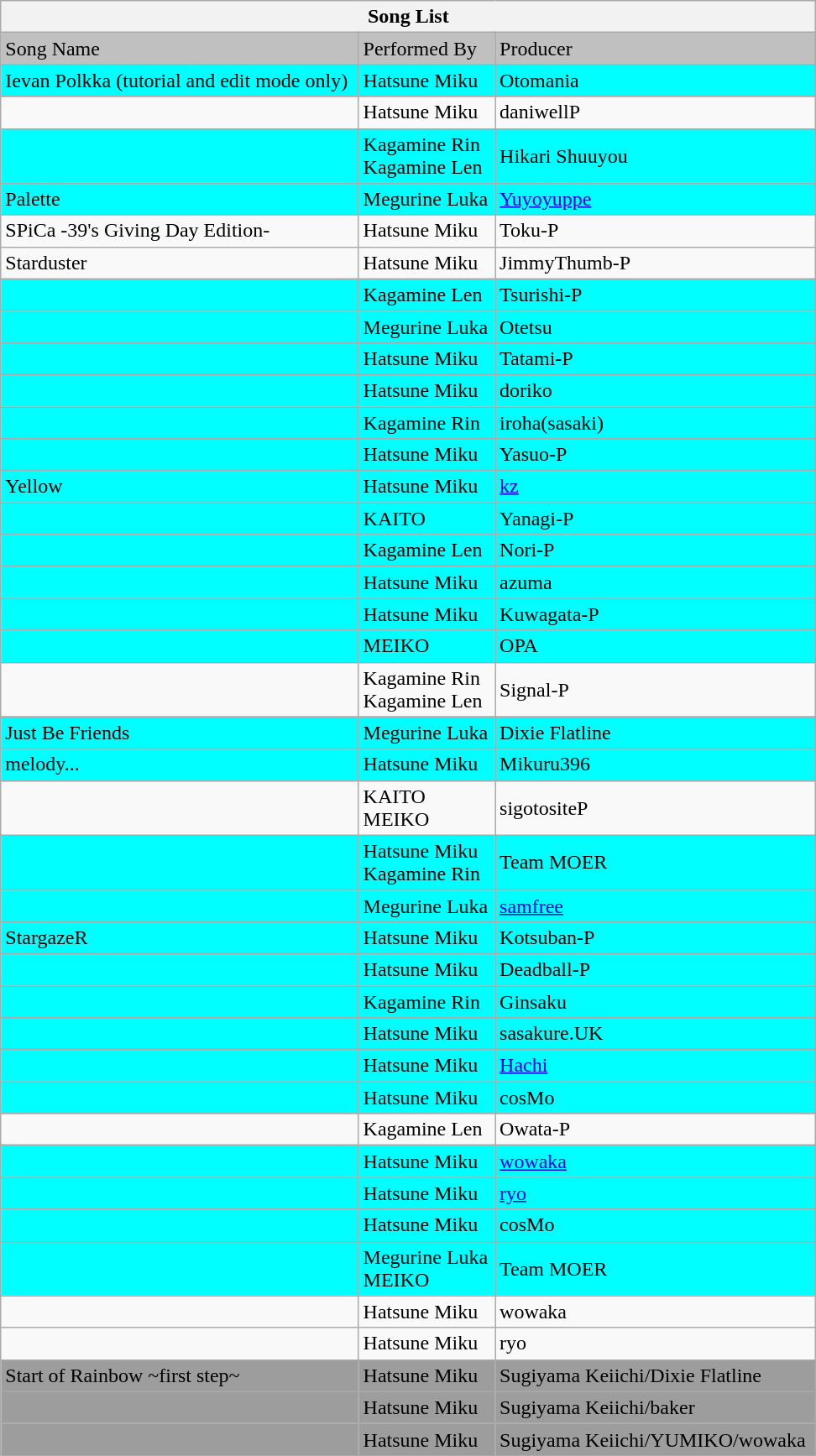<table class="wikitable">
<tr>
<th colspan="3" style="width: 40em">Song List</th>
</tr>
<tr>
<td style="background:silver; color:black">Song Name</td>
<td style="background:silver; color:black">Performed By</td>
<td style="background:silver; color:black">Producer</td>
</tr>
<tr>
<td style="background:#0ff;">Ievan Polkka (tutorial and edit mode only)</td>
<td style="background:#0ff;">Hatsune Miku</td>
<td style="background:#0ff;">Otomania</td>
</tr>
<tr>
<td></td>
<td>Hatsune Miku</td>
<td>daniwellP</td>
</tr>
<tr>
<td style="background:#0ff;"></td>
<td style="background:#0ff;">Kagamine Rin<br>Kagamine Len</td>
<td style="background:#0ff;">Hikari Shuuyou</td>
</tr>
<tr>
<td style="background:#0ff;">Palette</td>
<td style="background:#0ff;">Megurine Luka</td>
<td style="background:#0ff;"><a href='#'>Yuyoyuppe</a></td>
</tr>
<tr>
<td>SPiCa -39's Giving Day Edition-</td>
<td>Hatsune Miku</td>
<td>Toku-P</td>
</tr>
<tr>
<td>Starduster</td>
<td>Hatsune Miku</td>
<td>JimmyThumb-P</td>
</tr>
<tr>
<td style="background:#0ff;"></td>
<td style="background:#0ff;">Kagamine Len</td>
<td style="background:#0ff;">Tsurishi-P</td>
</tr>
<tr>
<td style="background:#0ff;"></td>
<td style="background:#0ff;">Megurine Luka</td>
<td style="background:#0ff;">Otetsu</td>
</tr>
<tr>
<td style="background:#0ff;"></td>
<td style="background:#0ff;">Hatsune Miku</td>
<td style="background:#0ff;">Tatami-P</td>
</tr>
<tr>
<td style="background:#0ff;"></td>
<td style="background:#0ff;">Hatsune Miku</td>
<td style="background:#0ff;">doriko</td>
</tr>
<tr>
<td style="background:#0ff;"></td>
<td style="background:#0ff;">Kagamine Rin</td>
<td style="background:#0ff;">iroha(sasaki)</td>
</tr>
<tr>
<td style="background:#0ff;"></td>
<td style="background:#0ff;">Hatsune Miku</td>
<td style="background:#0ff;">Yasuo-P</td>
</tr>
<tr>
<td style="background:#0ff;">Yellow</td>
<td style="background:#0ff;">Hatsune Miku</td>
<td style="background:#0ff;"><a href='#'>kz</a></td>
</tr>
<tr>
<td style="background:#0ff;"></td>
<td style="background:#0ff;">KAITO</td>
<td style="background:#0ff;">Yanagi-P</td>
</tr>
<tr>
<td style="background:#0ff;"></td>
<td style="background:#0ff;">Kagamine Len</td>
<td style="background:#0ff;">Nori-P</td>
</tr>
<tr>
<td style="background:#0ff;"></td>
<td style="background:#0ff;">Hatsune Miku</td>
<td style="background:#0ff;">azuma</td>
</tr>
<tr>
<td style="background:#0ff;"></td>
<td style="background:#0ff;">Hatsune Miku</td>
<td style="background:#0ff;">Kuwagata-P</td>
</tr>
<tr>
<td style="background:#0ff;"></td>
<td style="background:#0ff;">MEIKO</td>
<td style="background:#0ff;">OPA</td>
</tr>
<tr>
<td></td>
<td>Kagamine Rin<br>Kagamine Len</td>
<td>Signal-P</td>
</tr>
<tr>
<td style="background:#0ff;">Just Be Friends</td>
<td style="background:#0ff;">Megurine Luka</td>
<td style="background:#0ff;">Dixie Flatline</td>
</tr>
<tr>
<td style="background:#0ff;">melody...</td>
<td style="background:#0ff;">Hatsune Miku</td>
<td style="background:#0ff;">Mikuru396</td>
</tr>
<tr>
<td></td>
<td>KAITO<br>MEIKO</td>
<td>sigotositeP</td>
</tr>
<tr>
<td style="background:#0ff;"></td>
<td style="background:#0ff;">Hatsune Miku<br>Kagamine Rin</td>
<td style="background:#0ff;">Team MOER</td>
</tr>
<tr>
<td style="background:#0ff;"></td>
<td style="background:#0ff;">Megurine Luka</td>
<td style="background:#0ff;"><a href='#'>samfree</a></td>
</tr>
<tr>
<td style="background:#0ff;">StargazeR</td>
<td style="background:#0ff;">Hatsune Miku</td>
<td style="background:#0ff;">Kotsuban-P</td>
</tr>
<tr>
<td style="background:#0ff;"></td>
<td style="background:#0ff;">Hatsune Miku</td>
<td style="background:#0ff;">Deadball-P</td>
</tr>
<tr>
<td style="background:#0ff;"></td>
<td style="background:#0ff;">Kagamine Rin</td>
<td style="background:#0ff;">Ginsaku</td>
</tr>
<tr>
<td style="background:#0ff;"></td>
<td style="background:#0ff;">Hatsune Miku</td>
<td style="background:#0ff;">sasakure.UK</td>
</tr>
<tr>
<td style="background:#0ff;"></td>
<td style="background:#0ff;">Hatsune Miku</td>
<td style="background:#0ff;"><a href='#'>Hachi</a></td>
</tr>
<tr>
<td style="background:#0ff;"></td>
<td style="background:#0ff;">Hatsune Miku</td>
<td style="background:#0ff;">cosMo</td>
</tr>
<tr>
<td></td>
<td>Kagamine Len</td>
<td>Owata-P</td>
</tr>
<tr>
<td style="background:#0ff;"></td>
<td style="background:#0ff;">Hatsune Miku</td>
<td style="background:#0ff;"><a href='#'>wowaka</a></td>
</tr>
<tr>
<td style="background:#0ff;"></td>
<td style="background:#0ff;">Hatsune Miku</td>
<td style="background:#0ff;"><a href='#'>ryo</a></td>
</tr>
<tr>
<td style="background:#0ff;"></td>
<td style="background:#0ff;">Hatsune Miku</td>
<td style="background:#0ff;">cosMo</td>
</tr>
<tr>
<td style="background:#0ff;"></td>
<td style="background:#0ff;">Megurine Luka<br>MEIKO</td>
<td style="background:#0ff;">Team MOER</td>
</tr>
<tr>
<td></td>
<td>Hatsune Miku</td>
<td>wowaka</td>
</tr>
<tr>
<td></td>
<td>Hatsune Miku</td>
<td>ryo</td>
</tr>
<tr>
<td style="background:#9D9D9D">Start of Rainbow ~first step~</td>
<td style="background:#9D9D9D">Hatsune Miku</td>
<td style="background:#9D9D9D">Sugiyama Keiichi/Dixie Flatline</td>
</tr>
<tr>
<td style="background:#9D9D9D"></td>
<td style="background:#9D9D9D">Hatsune Miku</td>
<td style="background:#9D9D9D">Sugiyama Keiichi/baker</td>
</tr>
<tr>
<td style="background:#9D9D9D"></td>
<td style="background:#9D9D9D">Hatsune Miku</td>
<td style="background:#9D9D9D">Sugiyama Keiichi/YUMIKO/wowaka</td>
</tr>
<tr>
</tr>
</table>
